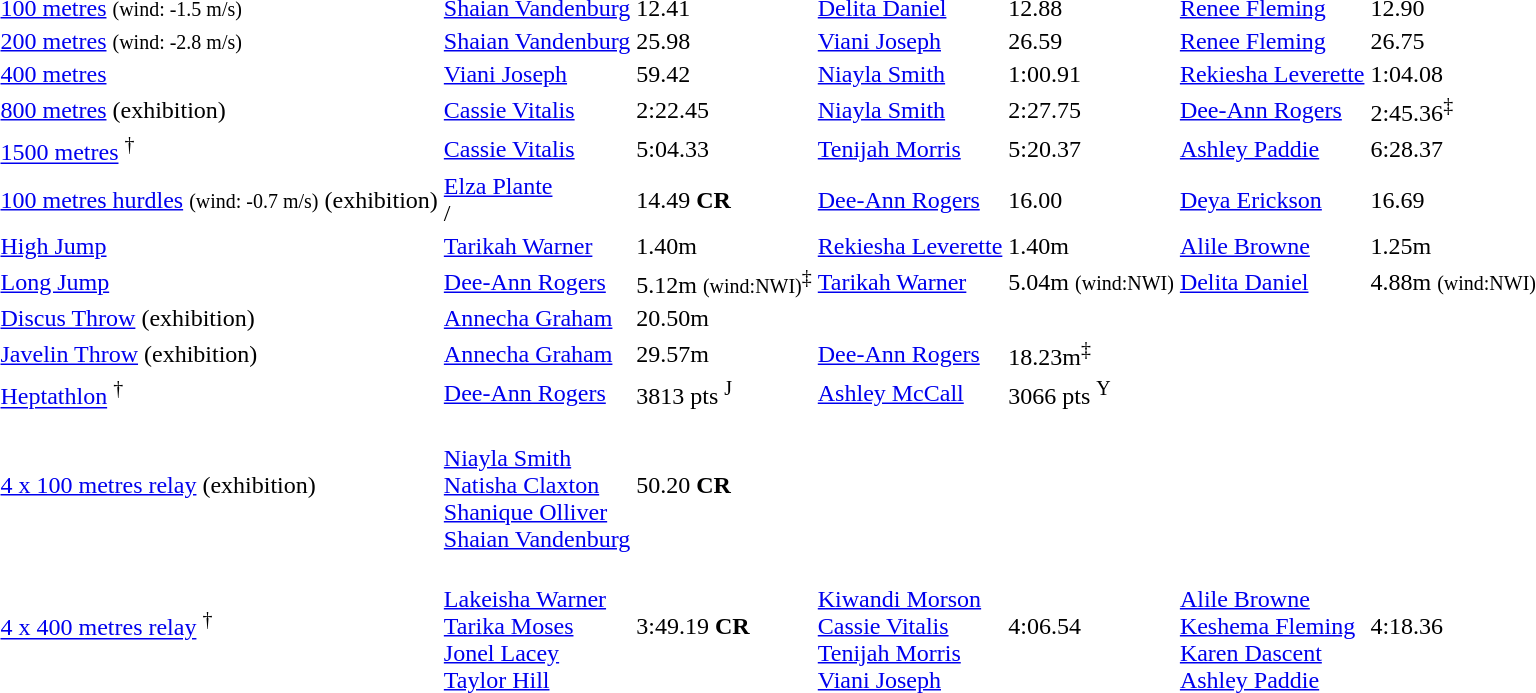<table>
<tr>
<td><a href='#'>100 metres</a> <small>(wind: -1.5 m/s)</small></td>
<td align=left><a href='#'>Shaian Vandenburg</a> <br> </td>
<td>12.41</td>
<td align=left><a href='#'>Delita Daniel</a> <br> </td>
<td>12.88</td>
<td align=left><a href='#'>Renee Fleming</a> <br> </td>
<td>12.90</td>
</tr>
<tr>
<td><a href='#'>200 metres</a> <small>(wind: -2.8 m/s)</small></td>
<td align=left><a href='#'>Shaian Vandenburg</a> <br> </td>
<td>25.98</td>
<td align=left><a href='#'>Viani Joseph</a> <br> </td>
<td>26.59</td>
<td align=left><a href='#'>Renee Fleming</a> <br> </td>
<td>26.75</td>
</tr>
<tr>
<td><a href='#'>400 metres</a></td>
<td align=left><a href='#'>Viani Joseph</a> <br> </td>
<td>59.42</td>
<td align=left><a href='#'>Niayla Smith</a> <br> </td>
<td>1:00.91</td>
<td align=left><a href='#'>Rekiesha Leverette</a> <br> </td>
<td>1:04.08</td>
</tr>
<tr>
<td><a href='#'>800 metres</a> (exhibition)</td>
<td align=left><a href='#'>Cassie Vitalis</a> <br> </td>
<td>2:22.45</td>
<td align=left><a href='#'>Niayla Smith</a> <br> </td>
<td>2:27.75</td>
<td align=left><a href='#'>Dee-Ann Rogers</a> <br> </td>
<td>2:45.36<sup>‡</sup></td>
</tr>
<tr>
<td><a href='#'>1500 metres</a> <sup>†</sup></td>
<td align=left><a href='#'>Cassie Vitalis</a> <br> </td>
<td>5:04.33</td>
<td align=left><a href='#'>Tenijah Morris</a> <br> </td>
<td>5:20.37</td>
<td align=left><a href='#'>Ashley Paddie</a> <br> </td>
<td>6:28.37</td>
</tr>
<tr>
<td><a href='#'>100 metres hurdles</a> <small>(wind: -0.7 m/s)</small> (exhibition)</td>
<td align=left><a href='#'>Elza Plante</a> <br> /</td>
<td>14.49 <strong>CR</strong></td>
<td align=left><a href='#'>Dee-Ann Rogers</a> <br> </td>
<td>16.00</td>
<td align=left><a href='#'>Deya Erickson</a> <br> </td>
<td>16.69</td>
</tr>
<tr>
<td><a href='#'>High Jump</a></td>
<td align=left><a href='#'>Tarikah Warner</a> <br> </td>
<td>1.40m</td>
<td align=left><a href='#'>Rekiesha Leverette</a> <br> </td>
<td>1.40m</td>
<td align=left><a href='#'>Alile Browne</a> <br> </td>
<td>1.25m</td>
</tr>
<tr>
<td><a href='#'>Long Jump</a></td>
<td align=left><a href='#'>Dee-Ann Rogers</a> <br> </td>
<td>5.12m <small>(wind:NWI)</small><sup>‡</sup></td>
<td align=left><a href='#'>Tarikah Warner</a> <br> </td>
<td>5.04m <small>(wind:NWI)</small></td>
<td align=left><a href='#'>Delita Daniel</a> <br> </td>
<td>4.88m <small>(wind:NWI)</small></td>
</tr>
<tr>
<td><a href='#'>Discus Throw</a> (exhibition)</td>
<td align=left><a href='#'>Annecha Graham</a> <br> </td>
<td>20.50m</td>
<td></td>
<td></td>
<td></td>
<td></td>
</tr>
<tr>
<td><a href='#'>Javelin Throw</a> (exhibition)</td>
<td align=left><a href='#'>Annecha Graham</a> <br> </td>
<td>29.57m</td>
<td align=left><a href='#'>Dee-Ann Rogers</a> <br> </td>
<td>18.23m<sup>‡</sup></td>
<td></td>
<td></td>
</tr>
<tr>
<td><a href='#'>Heptathlon</a> <sup>†</sup></td>
<td align=left><a href='#'>Dee-Ann Rogers</a> <br> </td>
<td>3813 pts <sup>J</sup></td>
<td align=left><a href='#'>Ashley McCall</a> <br> </td>
<td>3066 pts <sup>Y</sup></td>
<td></td>
<td></td>
</tr>
<tr>
<td><a href='#'>4 x 100 metres relay</a> (exhibition)</td>
<td><br><a href='#'>Niayla Smith</a><br><a href='#'>Natisha Claxton</a><br><a href='#'>Shanique Olliver</a><br><a href='#'>Shaian Vandenburg</a></td>
<td>50.20 <strong>CR</strong></td>
<td></td>
<td></td>
<td></td>
<td></td>
</tr>
<tr>
<td><a href='#'>4 x 400 metres relay</a> <sup>†</sup></td>
<td><br><a href='#'>Lakeisha Warner</a><br><a href='#'>Tarika Moses</a><br><a href='#'>Jonel Lacey</a><br><a href='#'>Taylor Hill</a></td>
<td>3:49.19 <strong>CR</strong></td>
<td><br><a href='#'>Kiwandi Morson</a><br><a href='#'>Cassie Vitalis</a><br><a href='#'>Tenijah Morris</a><br><a href='#'>Viani Joseph</a></td>
<td>4:06.54</td>
<td><br><a href='#'>Alile Browne</a><br><a href='#'>Keshema Fleming</a><br><a href='#'>Karen Dascent</a><br><a href='#'>Ashley Paddie</a></td>
<td>4:18.36</td>
</tr>
</table>
